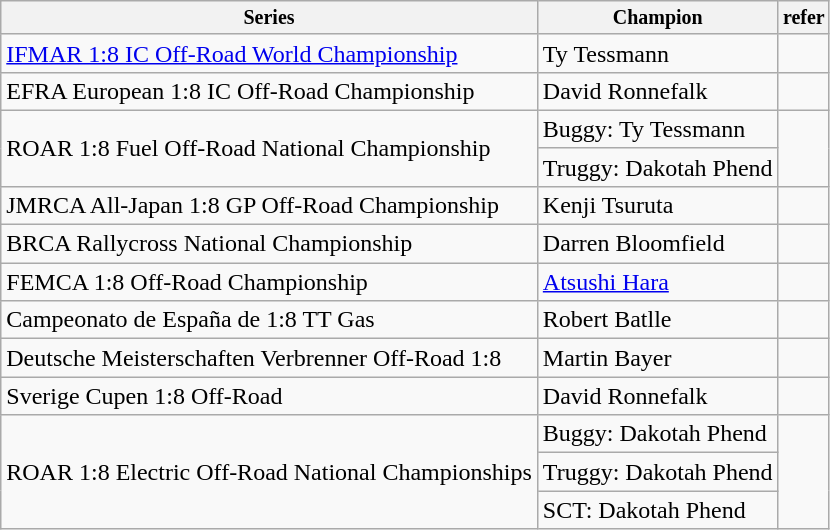<table class="wikitable">
<tr style="font-size:10pt;font-weight:bold">
<th>Series</th>
<th>Champion</th>
<th>refer</th>
</tr>
<tr>
<td><a href='#'>IFMAR 1:8 IC Off-Road World Championship</a></td>
<td> Ty Tessmann</td>
<td></td>
</tr>
<tr>
<td>EFRA European 1:8 IC Off-Road Championship</td>
<td> David Ronnefalk</td>
<td></td>
</tr>
<tr>
<td rowspan=2>ROAR 1:8 Fuel Off-Road National Championship</td>
<td>Buggy:  Ty Tessmann</td>
<td rowspan=2></td>
</tr>
<tr>
<td>Truggy:  Dakotah Phend</td>
</tr>
<tr>
<td>JMRCA All-Japan 1:8 GP Off-Road Championship</td>
<td> Kenji Tsuruta</td>
<td></td>
</tr>
<tr>
<td>BRCA Rallycross National Championship</td>
<td> Darren Bloomfield</td>
<td></td>
</tr>
<tr>
<td>FEMCA 1:8 Off-Road Championship</td>
<td> <a href='#'>Atsushi Hara</a></td>
<td></td>
</tr>
<tr>
<td>Campeonato de España de 1:8 TT Gas</td>
<td> Robert Batlle</td>
<td></td>
</tr>
<tr>
<td>Deutsche Meisterschaften Verbrenner Off-Road 1:8</td>
<td> Martin Bayer</td>
<td></td>
</tr>
<tr>
<td>Sverige Cupen 1:8 Off-Road</td>
<td> David Ronnefalk</td>
<td></td>
</tr>
<tr>
<td rowspan=3>ROAR 1:8 Electric Off-Road National Championships</td>
<td>Buggy:  Dakotah Phend</td>
<td rowspan=3></td>
</tr>
<tr>
<td>Truggy:  Dakotah Phend</td>
</tr>
<tr>
<td>SCT:  Dakotah Phend</td>
</tr>
</table>
